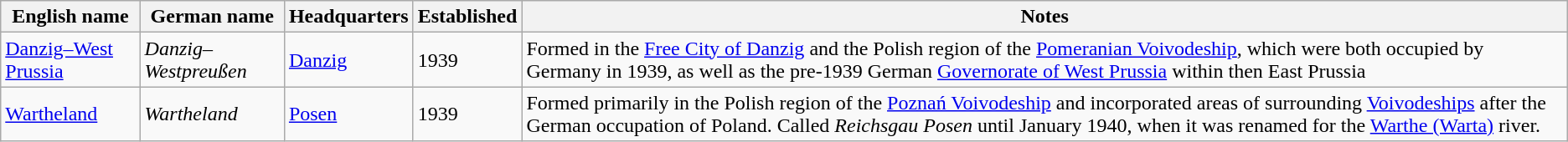<table class="wikitable">
<tr>
<th>English name</th>
<th>German name</th>
<th>Headquarters</th>
<th>Established</th>
<th>Notes</th>
</tr>
<tr>
<td><a href='#'>Danzig–West Prussia</a></td>
<td><em>Danzig–Westpreußen</em></td>
<td><a href='#'>Danzig</a></td>
<td>1939</td>
<td>Formed in the <a href='#'>Free City of Danzig</a> and the Polish region of the <a href='#'>Pomeranian Voivodeship</a>, which were both occupied by Germany in 1939, as well as the pre-1939 German <a href='#'>Governorate of West Prussia</a> within then East Prussia</td>
</tr>
<tr>
<td><a href='#'>Wartheland</a></td>
<td><em>Wartheland</em></td>
<td><a href='#'>Posen</a></td>
<td>1939</td>
<td>Formed primarily in the Polish region of the <a href='#'>Poznań Voivodeship</a> and incorporated areas of surrounding <a href='#'>Voivodeships</a> after the German occupation of Poland. Called <em>Reichsgau Posen</em> until January 1940, when it was renamed for the <a href='#'>Warthe (Warta)</a> river.</td>
</tr>
</table>
